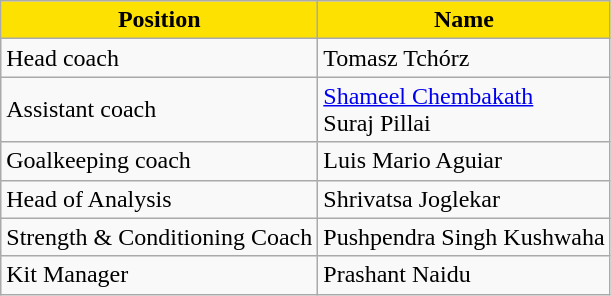<table class="wikitable">
<tr>
<th style="background:#FDE100; color:#000000; text-align:center;">Position</th>
<th style="background:#FDE100; color:#000000; text-align:center;">Name</th>
</tr>
<tr>
<td>Head coach</td>
<td> Tomasz Tchórz</td>
</tr>
<tr>
<td>Assistant coach</td>
<td> <a href='#'>Shameel Chembakath</a> <br>  Suraj Pillai</td>
</tr>
<tr>
<td>Goalkeeping coach</td>
<td> Luis Mario Aguiar</td>
</tr>
<tr>
<td>Head of Analysis</td>
<td> Shrivatsa Joglekar</td>
</tr>
<tr>
<td>Strength & Conditioning Coach</td>
<td> Pushpendra Singh Kushwaha</td>
</tr>
<tr>
<td>Kit Manager</td>
<td> Prashant Naidu</td>
</tr>
</table>
